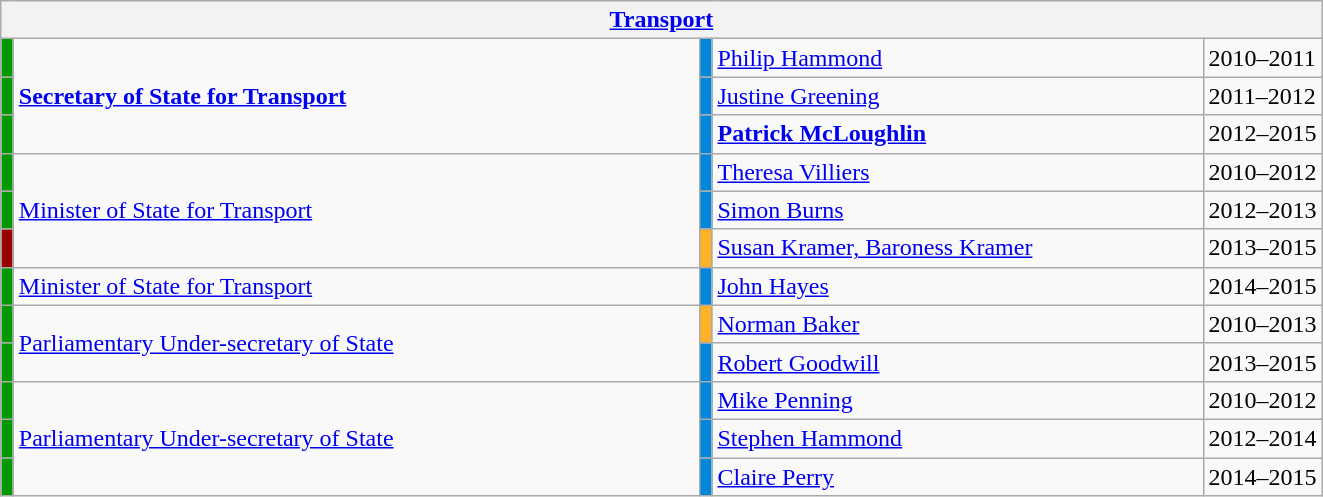<table class="wikitable">
<tr>
<th colspan=5><a href='#'>Transport</a></th>
</tr>
<tr>
<td style="width:1px;; background:#090;"></td>
<td style="width:450px;"  rowspan="3"><strong><a href='#'>Secretary of State for Transport</a></strong></td>
<td style="width:1px;; background:#0087dc;"></td>
<td width=320><a href='#'>Philip Hammond</a></td>
<td>2010–2011</td>
</tr>
<tr>
<td style="width:1px;; background:#090;"></td>
<td style="width:1px;; background:#0087dc;"></td>
<td><a href='#'>Justine Greening</a></td>
<td>2011–2012</td>
</tr>
<tr>
<td style="width:1px;; background:#090;"></td>
<td style="width:1px;; background:#0087dc;"></td>
<td><strong><a href='#'>Patrick McLoughlin</a></strong></td>
<td>2012–2015</td>
</tr>
<tr>
<td style="width:1px;; background:#090;"></td>
<td style="width:450px;" rowspan="3"><a href='#'>Minister of State for Transport</a></td>
<td style="width:1px;; background:#0087dc;"></td>
<td width=320><a href='#'>Theresa Villiers</a></td>
<td>2010–2012</td>
</tr>
<tr>
<td style="width:1px;; background:#090;"></td>
<td style="width:1px;; background:#0087dc;"></td>
<td><a href='#'>Simon Burns</a></td>
<td>2012–2013</td>
</tr>
<tr>
<td style="width:1px;; background:#900;"></td>
<td style="width:1px;; background:#FFB128;"></td>
<td><a href='#'>Susan Kramer, Baroness Kramer</a></td>
<td>2013–2015</td>
</tr>
<tr>
<td style="width:1px;; background:#090;"></td>
<td><a href='#'>Minister of State for Transport</a></td>
<td style="width:1px;; background:#0087dc;"></td>
<td><a href='#'>John Hayes</a></td>
<td>2014–2015</td>
</tr>
<tr>
<td style="width:1px;; background:#090;"></td>
<td style="width:450px;" rowspan="2"><a href='#'>Parliamentary Under-secretary of State</a></td>
<td style="width:1px;; background:#FFB128;"></td>
<td><a href='#'>Norman Baker</a></td>
<td>2010–2013</td>
</tr>
<tr>
<td style="width:1px;; background:#090;"></td>
<td style="width:1px;; background:#0087dc;"></td>
<td><a href='#'>Robert Goodwill</a></td>
<td>2013–2015</td>
</tr>
<tr>
<td style="width:1px;; background:#090;"></td>
<td style="width:450px;" rowspan="3"><a href='#'>Parliamentary Under-secretary of State</a></td>
<td style="width:1px;; background:#0087dc;"></td>
<td width=320><a href='#'>Mike Penning</a></td>
<td>2010–2012</td>
</tr>
<tr>
<td style="width:1px;; background:#090;"></td>
<td style="width:1px;; background:#0087dc;"></td>
<td><a href='#'>Stephen Hammond</a></td>
<td>2012–2014</td>
</tr>
<tr>
<td style="width:1px;; background:#090;"></td>
<td style="width:1px;; background:#0087dc;"></td>
<td><a href='#'>Claire Perry</a></td>
<td>2014–2015</td>
</tr>
</table>
